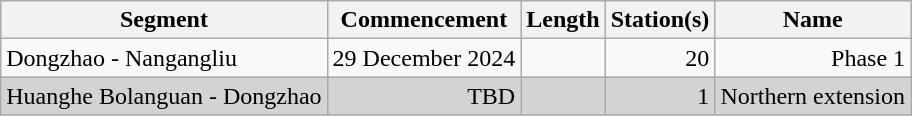<table class="wikitable" style="border-collapse: collapse; text-align: right;">
<tr>
<th>Segment</th>
<th>Commencement</th>
<th>Length</th>
<th>Station(s)</th>
<th>Name</th>
</tr>
<tr>
<td style="text-align: left;">Dongzhao - Nangangliu</td>
<td>29 December 2024</td>
<td></td>
<td>20</td>
<td>Phase 1</td>
</tr>
<tr bgcolor="lightgrey">
<td style="text-align: left;">Huanghe Bolanguan - Dongzhao</td>
<td>TBD</td>
<td></td>
<td>1</td>
<td>Northern extension</td>
</tr>
</table>
